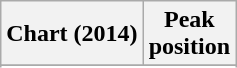<table class="wikitable sortable plainrowheaders" style="text-align:center">
<tr>
<th scope="col">Chart (2014)</th>
<th scope="col">Peak<br>position</th>
</tr>
<tr>
</tr>
<tr>
</tr>
<tr>
</tr>
<tr>
</tr>
<tr>
</tr>
<tr>
</tr>
<tr>
</tr>
<tr>
</tr>
<tr>
</tr>
<tr>
</tr>
<tr>
</tr>
<tr>
</tr>
<tr>
</tr>
<tr>
</tr>
<tr>
</tr>
<tr>
</tr>
<tr>
</tr>
<tr>
</tr>
<tr>
</tr>
<tr>
</tr>
<tr>
</tr>
<tr>
</tr>
<tr>
</tr>
<tr>
</tr>
<tr>
</tr>
</table>
